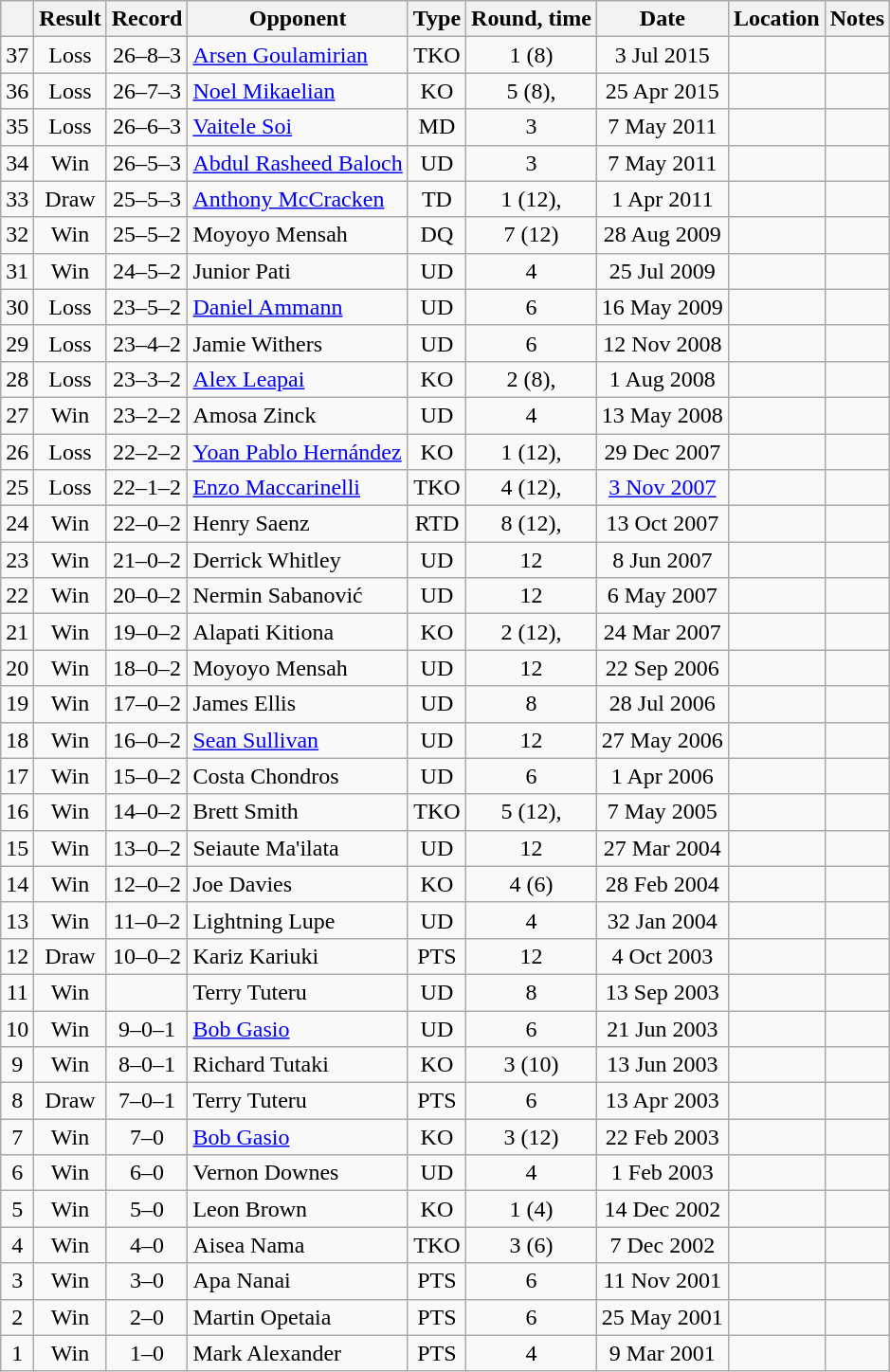<table class="wikitable" style="text-align:center">
<tr>
<th></th>
<th>Result</th>
<th>Record</th>
<th>Opponent</th>
<th>Type</th>
<th>Round, time</th>
<th>Date</th>
<th>Location</th>
<th>Notes</th>
</tr>
<tr>
<td>37</td>
<td>Loss</td>
<td>26–8–3</td>
<td style="text-align:left;"><a href='#'>Arsen Goulamirian</a></td>
<td>TKO</td>
<td>1 (8)</td>
<td>3 Jul 2015</td>
<td style="text-align:left"></td>
<td></td>
</tr>
<tr>
<td>36</td>
<td>Loss</td>
<td>26–7–3</td>
<td style="text-align:left;"><a href='#'>Noel Mikaelian</a></td>
<td>KO</td>
<td>5 (8), </td>
<td>25 Apr 2015</td>
<td style="text-align:left"></td>
<td></td>
</tr>
<tr>
<td>35</td>
<td>Loss</td>
<td>26–6–3</td>
<td style="text-align:left;"><a href='#'>Vaitele Soi</a></td>
<td>MD</td>
<td>3</td>
<td>7 May 2011</td>
<td style="text-align:left"></td>
<td style="text-align:left"></td>
</tr>
<tr>
<td>34</td>
<td>Win</td>
<td>26–5–3</td>
<td style="text-align:left;"><a href='#'>Abdul Rasheed Baloch</a></td>
<td>UD</td>
<td>3</td>
<td>7 May 2011</td>
<td style="text-align:left"></td>
<td style="text-align:left"></td>
</tr>
<tr>
<td>33</td>
<td>Draw</td>
<td>25–5–3</td>
<td style="text-align:left;"><a href='#'>Anthony McCracken</a></td>
<td>TD</td>
<td>1 (12), </td>
<td>1 Apr 2011</td>
<td style="text-align:left"></td>
<td style="text-align:left"></td>
</tr>
<tr>
<td>32</td>
<td>Win</td>
<td>25–5–2</td>
<td style="text-align:left;">Moyoyo Mensah</td>
<td>DQ</td>
<td>7 (12)</td>
<td>28 Aug 2009</td>
<td style="text-align:left"></td>
<td style="text-align:left"></td>
</tr>
<tr>
<td>31</td>
<td>Win</td>
<td>24–5–2</td>
<td style="text-align:left;">Junior Pati</td>
<td>UD</td>
<td>4</td>
<td>25 Jul 2009</td>
<td style="text-align:left"></td>
<td></td>
</tr>
<tr>
<td>30</td>
<td>Loss</td>
<td>23–5–2</td>
<td style="text-align:left;"><a href='#'>Daniel Ammann</a></td>
<td>UD</td>
<td>6</td>
<td>16 May 2009</td>
<td style="text-align:left"></td>
<td></td>
</tr>
<tr>
<td>29</td>
<td>Loss</td>
<td>23–4–2</td>
<td style="text-align:left;">Jamie Withers</td>
<td>UD</td>
<td>6</td>
<td>12 Nov 2008</td>
<td style="text-align:left"></td>
<td></td>
</tr>
<tr>
<td>28</td>
<td>Loss</td>
<td>23–3–2</td>
<td style="text-align:left;"><a href='#'>Alex Leapai</a></td>
<td>KO</td>
<td>2 (8), </td>
<td>1 Aug 2008</td>
<td style="text-align:left"></td>
<td></td>
</tr>
<tr>
<td>27</td>
<td>Win</td>
<td>23–2–2</td>
<td style="text-align:left;">Amosa Zinck</td>
<td>UD</td>
<td>4</td>
<td>13 May 2008</td>
<td style="text-align:left"></td>
<td></td>
</tr>
<tr>
<td>26</td>
<td>Loss</td>
<td>22–2–2</td>
<td style="text-align:left;"><a href='#'>Yoan Pablo Hernández</a></td>
<td>KO</td>
<td>1 (12), </td>
<td>29 Dec 2007</td>
<td style="text-align:left"></td>
<td style="text-align:left"></td>
</tr>
<tr>
<td>25</td>
<td>Loss</td>
<td>22–1–2</td>
<td style="text-align:left;"><a href='#'>Enzo Maccarinelli</a></td>
<td>TKO</td>
<td>4 (12), </td>
<td><a href='#'>3 Nov 2007</a></td>
<td style="text-align:left"></td>
<td style="text-align:left"></td>
</tr>
<tr>
<td>24</td>
<td>Win</td>
<td>22–0–2</td>
<td style="text-align:left;">Henry Saenz</td>
<td>RTD</td>
<td>8 (12), </td>
<td>13 Oct 2007</td>
<td style="text-align:left"></td>
<td style="text-align:left"></td>
</tr>
<tr>
<td>23</td>
<td>Win</td>
<td>21–0–2</td>
<td style="text-align:left;">Derrick Whitley</td>
<td>UD</td>
<td>12</td>
<td>8 Jun 2007</td>
<td style="text-align:left"></td>
<td style="text-align:left"></td>
</tr>
<tr>
<td>22</td>
<td>Win</td>
<td>20–0–2</td>
<td style="text-align:left;">Nermin Sabanović</td>
<td>UD</td>
<td>12</td>
<td>6 May 2007</td>
<td style="text-align:left"></td>
<td style="text-align:left"></td>
</tr>
<tr>
<td>21</td>
<td>Win</td>
<td>19–0–2</td>
<td style="text-align:left;">Alapati Kitiona</td>
<td>KO</td>
<td>2 (12), </td>
<td>24 Mar 2007</td>
<td style="text-align:left"></td>
<td style="text-align:left"></td>
</tr>
<tr>
<td>20</td>
<td>Win</td>
<td>18–0–2</td>
<td style="text-align:left;">Moyoyo Mensah</td>
<td>UD</td>
<td>12</td>
<td>22 Sep 2006</td>
<td style="text-align:left"></td>
<td style="text-align:left"></td>
</tr>
<tr>
<td>19</td>
<td>Win</td>
<td>17–0–2</td>
<td style="text-align:left;">James Ellis</td>
<td>UD</td>
<td>8</td>
<td>28 Jul 2006</td>
<td style="text-align:left"></td>
<td></td>
</tr>
<tr>
<td>18</td>
<td>Win</td>
<td>16–0–2</td>
<td style="text-align:left;"><a href='#'>Sean Sullivan</a></td>
<td>UD</td>
<td>12</td>
<td>27 May 2006</td>
<td style="text-align:left"></td>
<td style="text-align:left"></td>
</tr>
<tr>
<td>17</td>
<td>Win</td>
<td>15–0–2</td>
<td style="text-align:left;">Costa Chondros</td>
<td>UD</td>
<td>6</td>
<td>1 Apr 2006</td>
<td style="text-align:left"></td>
<td></td>
</tr>
<tr>
<td>16</td>
<td>Win</td>
<td>14–0–2</td>
<td style="text-align:left;">Brett Smith</td>
<td>TKO</td>
<td>5 (12), </td>
<td>7 May 2005</td>
<td style="text-align:left"></td>
<td style="text-align:left"></td>
</tr>
<tr>
<td>15</td>
<td>Win</td>
<td>13–0–2</td>
<td style="text-align:left;">Seiaute Ma'ilata</td>
<td>UD</td>
<td>12</td>
<td>27 Mar 2004</td>
<td style="text-align:left"></td>
<td style="text-align:left"></td>
</tr>
<tr>
<td>14</td>
<td>Win</td>
<td>12–0–2</td>
<td style="text-align:left;">Joe Davies</td>
<td>KO</td>
<td>4 (6)</td>
<td>28 Feb 2004</td>
<td style="text-align:left"></td>
<td></td>
</tr>
<tr>
<td>13</td>
<td>Win</td>
<td>11–0–2</td>
<td style="text-align:left;">Lightning Lupe</td>
<td>UD</td>
<td>4</td>
<td>32 Jan 2004</td>
<td style="text-align:left"></td>
<td></td>
</tr>
<tr>
<td>12</td>
<td>Draw</td>
<td>10–0–2</td>
<td style="text-align:left;">Kariz Kariuki</td>
<td>PTS</td>
<td>12</td>
<td>4 Oct 2003</td>
<td style="text-align:left"></td>
<td></td>
</tr>
<tr>
<td>11</td>
<td>Win</td>
<td></td>
<td style="text-align:left;">Terry Tuteru</td>
<td>UD</td>
<td>8</td>
<td>13 Sep 2003</td>
<td style="text-align:left"></td>
<td></td>
</tr>
<tr>
<td>10</td>
<td>Win</td>
<td>9–0–1</td>
<td style="text-align:left;"><a href='#'>Bob Gasio</a></td>
<td>UD</td>
<td>6</td>
<td>21 Jun 2003</td>
<td style="text-align:left"></td>
<td></td>
</tr>
<tr>
<td>9</td>
<td>Win</td>
<td>8–0–1</td>
<td style="text-align:left;">Richard Tutaki</td>
<td>KO</td>
<td>3 (10)</td>
<td>13 Jun 2003</td>
<td style="text-align:left"></td>
<td></td>
</tr>
<tr>
<td>8</td>
<td>Draw</td>
<td>7–0–1</td>
<td style="text-align:left;">Terry Tuteru</td>
<td>PTS</td>
<td>6</td>
<td>13 Apr 2003</td>
<td style="text-align:left"></td>
<td></td>
</tr>
<tr>
<td>7</td>
<td>Win</td>
<td>7–0</td>
<td style="text-align:left;"><a href='#'>Bob Gasio</a></td>
<td>KO</td>
<td>3 (12)</td>
<td>22 Feb 2003</td>
<td style="text-align:left"></td>
<td style="text-align:left"></td>
</tr>
<tr>
<td>6</td>
<td>Win</td>
<td>6–0</td>
<td style="text-align:left;">Vernon Downes</td>
<td>UD</td>
<td>4</td>
<td>1 Feb 2003</td>
<td style="text-align:left"></td>
<td></td>
</tr>
<tr>
<td>5</td>
<td>Win</td>
<td>5–0</td>
<td style="text-align:left;">Leon Brown</td>
<td>KO</td>
<td>1 (4)</td>
<td>14 Dec 2002</td>
<td style="text-align:left"></td>
<td></td>
</tr>
<tr>
<td>4</td>
<td>Win</td>
<td>4–0</td>
<td style="text-align:left;">Aisea Nama</td>
<td>TKO</td>
<td>3 (6)</td>
<td>7 Dec 2002</td>
<td style="text-align:left"></td>
<td></td>
</tr>
<tr>
<td>3</td>
<td>Win</td>
<td>3–0</td>
<td style="text-align:left;">Apa Nanai</td>
<td>PTS</td>
<td>6</td>
<td>11 Nov 2001</td>
<td style="text-align:left"></td>
<td></td>
</tr>
<tr>
<td>2</td>
<td>Win</td>
<td>2–0</td>
<td style="text-align:left;">Martin Opetaia</td>
<td>PTS</td>
<td>6</td>
<td>25 May 2001</td>
<td style="text-align:left"></td>
<td></td>
</tr>
<tr>
<td>1</td>
<td>Win</td>
<td>1–0</td>
<td style="text-align:left;">Mark Alexander</td>
<td>PTS</td>
<td>4</td>
<td>9 Mar 2001</td>
<td style="text-align:left"></td>
<td></td>
</tr>
</table>
